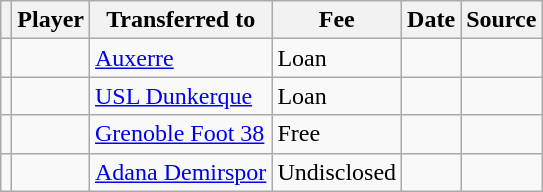<table class="wikitable plainrowheaders sortable">
<tr>
<th></th>
<th scope="col">Player</th>
<th>Transferred to</th>
<th style="width: 65px;">Fee</th>
<th scope="col">Date</th>
<th scope="col">Source</th>
</tr>
<tr>
<td align="center"></td>
<td></td>
<td> <a href='#'>Auxerre</a></td>
<td>Loan</td>
<td></td>
<td></td>
</tr>
<tr>
<td align="center"></td>
<td></td>
<td> <a href='#'>USL Dunkerque</a></td>
<td>Loan</td>
<td></td>
<td></td>
</tr>
<tr>
<td align="center"></td>
<td></td>
<td> <a href='#'>Grenoble Foot 38</a></td>
<td>Free</td>
<td></td>
<td></td>
</tr>
<tr>
<td align="center"></td>
<td></td>
<td> <a href='#'>Adana Demirspor</a></td>
<td>Undisclosed</td>
<td></td>
<td></td>
</tr>
</table>
